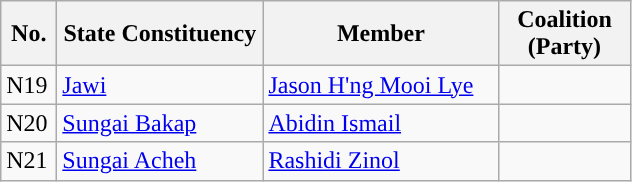<table class="wikitable">
<tr>
<th width="30">No.</th>
<th width="130">State Constituency</th>
<th width="150">Member</th>
<th width="80">Coalition (Party)</th>
</tr>
<tr>
<td>N19</td>
<td><a href='#'>Jawi</a></td>
<td><a href='#'>Jason H'ng Mooi Lye</a></td>
<td></td>
</tr>
<tr>
<td>N20</td>
<td><a href='#'>Sungai Bakap</a></td>
<td><a href='#'>Abidin Ismail</a></td>
<td></td>
</tr>
<tr>
<td>N21</td>
<td><a href='#'>Sungai Acheh</a></td>
<td><a href='#'>Rashidi Zinol</a></td>
<td></td>
</tr>
</table>
